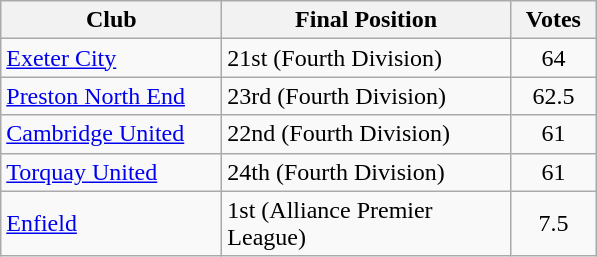<table class="wikitable" style="text-align:left;">
<tr>
<th width=140>Club</th>
<th width=185>Final Position</th>
<th width=50>Votes</th>
</tr>
<tr>
<td><a href='#'>Exeter City</a></td>
<td>21st (Fourth Division)</td>
<td align=center>64</td>
</tr>
<tr>
<td><a href='#'>Preston North End</a></td>
<td>23rd (Fourth Division)</td>
<td align=center>62.5</td>
</tr>
<tr>
<td><a href='#'>Cambridge United</a></td>
<td>22nd (Fourth Division)</td>
<td align=center>61</td>
</tr>
<tr>
<td><a href='#'>Torquay United</a></td>
<td>24th (Fourth Division)</td>
<td align=center>61</td>
</tr>
<tr>
<td><a href='#'>Enfield</a></td>
<td>1st (Alliance Premier League)</td>
<td align=center>7.5</td>
</tr>
</table>
